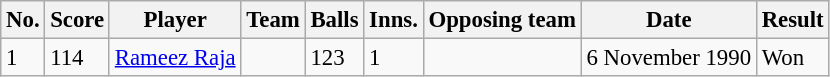<table class="wikitable sortable" style="font-size:95%">
<tr>
<th>No.</th>
<th>Score</th>
<th>Player</th>
<th>Team</th>
<th>Balls</th>
<th>Inns.</th>
<th>Opposing team</th>
<th>Date</th>
<th>Result</th>
</tr>
<tr>
<td>1</td>
<td>114</td>
<td><a href='#'>Rameez Raja</a></td>
<td></td>
<td>123</td>
<td>1</td>
<td></td>
<td>6 November 1990</td>
<td>Won</td>
</tr>
</table>
